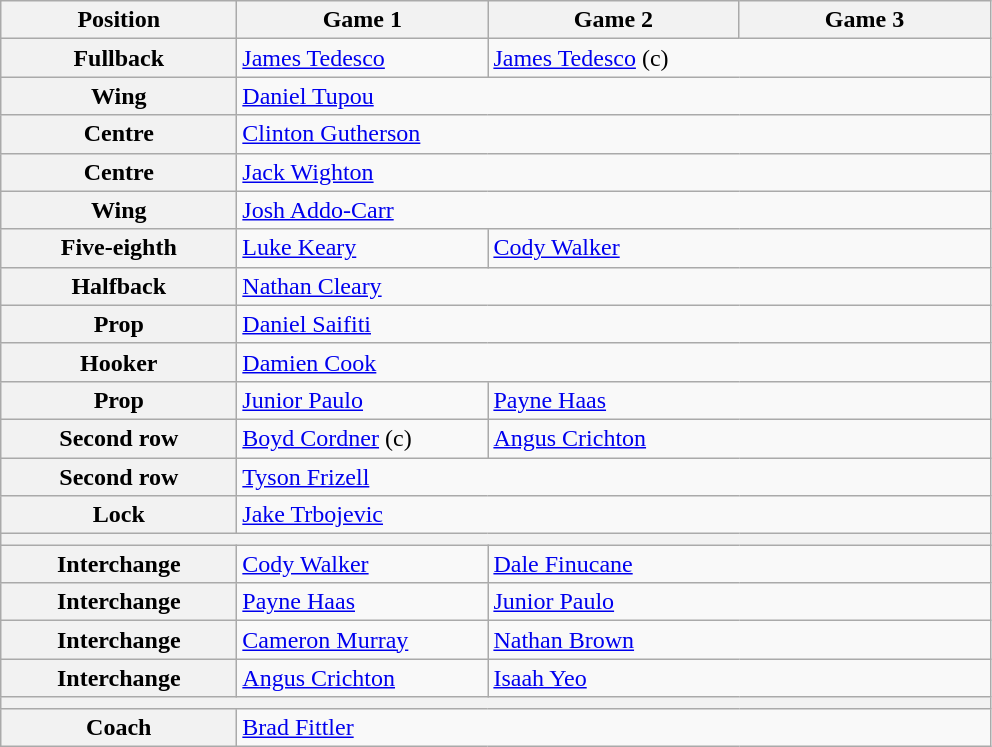<table class="wikitable">
<tr>
<th style="width:150px;">Position</th>
<th style="width:160px;">Game 1</th>
<th style="width:160px;">Game 2</th>
<th style="width:160px;">Game 3</th>
</tr>
<tr>
<th>Fullback</th>
<td colspan="1"> <a href='#'>James Tedesco</a></td>
<td colspan="2"> <a href='#'>James Tedesco</a> (c)</td>
</tr>
<tr>
<th>Wing</th>
<td colspan="3"> <a href='#'>Daniel Tupou</a></td>
</tr>
<tr>
<th>Centre</th>
<td colspan="3"> <a href='#'>Clinton Gutherson</a></td>
</tr>
<tr>
<th>Centre</th>
<td colspan="3"> <a href='#'>Jack Wighton</a></td>
</tr>
<tr>
<th>Wing</th>
<td colspan="3"> <a href='#'>Josh Addo-Carr</a></td>
</tr>
<tr>
<th>Five-eighth</th>
<td colspan="1"> <a href='#'>Luke Keary</a></td>
<td colspan="2"> <a href='#'>Cody Walker</a></td>
</tr>
<tr>
<th>Halfback</th>
<td colspan="3"> <a href='#'>Nathan Cleary</a></td>
</tr>
<tr>
<th>Prop</th>
<td colspan="3"> <a href='#'>Daniel Saifiti</a></td>
</tr>
<tr>
<th>Hooker</th>
<td colspan="3"> <a href='#'>Damien Cook</a></td>
</tr>
<tr>
<th>Prop</th>
<td colspan="1"> <a href='#'>Junior Paulo</a></td>
<td colspan="2"> <a href='#'>Payne Haas</a></td>
</tr>
<tr>
<th>Second row</th>
<td colspan="1"> <a href='#'>Boyd Cordner</a> (c)</td>
<td colspan="2"> <a href='#'>Angus Crichton</a></td>
</tr>
<tr>
<th>Second row</th>
<td colspan="3"> <a href='#'>Tyson Frizell</a></td>
</tr>
<tr>
<th>Lock</th>
<td colspan="3"> <a href='#'>Jake Trbojevic</a></td>
</tr>
<tr>
<th colspan="4"></th>
</tr>
<tr>
<th>Interchange</th>
<td colspan="1"> <a href='#'>Cody Walker</a></td>
<td colspan="2"> <a href='#'>Dale Finucane</a></td>
</tr>
<tr>
<th>Interchange</th>
<td colspan="1"> <a href='#'>Payne Haas</a></td>
<td colspan="2"> <a href='#'>Junior Paulo</a></td>
</tr>
<tr>
<th>Interchange</th>
<td colspan="1"> <a href='#'>Cameron Murray</a></td>
<td colspan="2"> <a href='#'>Nathan Brown</a></td>
</tr>
<tr>
<th>Interchange</th>
<td colspan="1"> <a href='#'>Angus Crichton</a></td>
<td colspan="2"> <a href='#'>Isaah Yeo</a></td>
</tr>
<tr>
<th colspan="4"></th>
</tr>
<tr>
<th>Coach</th>
<td colspan="3"> <a href='#'>Brad Fittler</a></td>
</tr>
</table>
